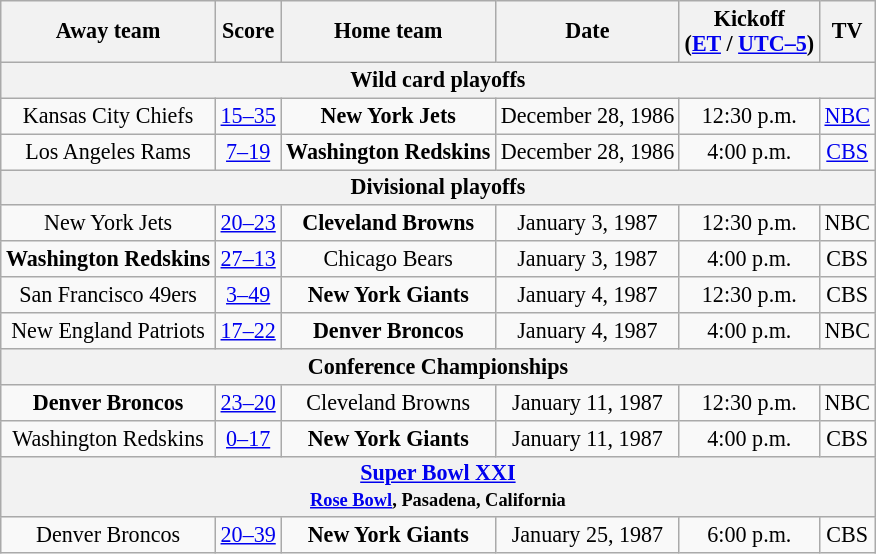<table class="wikitable" style="font-size:92%; text-align:center;">
<tr>
<th>Away team</th>
<th>Score</th>
<th>Home team</th>
<th>Date</th>
<th>Kickoff<br>(<a href='#'>ET</a> / <a href='#'>UTC–5</a>)</th>
<th>TV</th>
</tr>
<tr>
<th colspan="6">Wild card playoffs</th>
</tr>
<tr>
<td>Kansas City Chiefs</td>
<td><a href='#'>15–35</a></td>
<td><strong>New York Jets</strong></td>
<td>December 28, 1986</td>
<td>12:30 p.m.</td>
<td><a href='#'>NBC</a></td>
</tr>
<tr>
<td>Los Angeles Rams</td>
<td><a href='#'>7–19</a></td>
<td><strong>Washington Redskins</strong></td>
<td>December 28, 1986</td>
<td>4:00 p.m.</td>
<td><a href='#'>CBS</a></td>
</tr>
<tr>
<th colspan="6">Divisional playoffs</th>
</tr>
<tr>
<td>New York Jets</td>
<td><a href='#'>20–23 </a></td>
<td><strong>Cleveland Browns</strong></td>
<td>January 3, 1987</td>
<td>12:30 p.m.</td>
<td>NBC</td>
</tr>
<tr>
<td><strong>Washington Redskins</strong></td>
<td><a href='#'>27–13</a></td>
<td>Chicago Bears</td>
<td>January 3, 1987</td>
<td>4:00 p.m.</td>
<td>CBS</td>
</tr>
<tr>
<td>San Francisco 49ers</td>
<td><a href='#'>3–49</a></td>
<td><strong>New York Giants</strong></td>
<td>January 4, 1987</td>
<td>12:30 p.m.</td>
<td>CBS</td>
</tr>
<tr>
<td>New England Patriots</td>
<td><a href='#'>17–22</a></td>
<td><strong>Denver Broncos</strong></td>
<td>January 4, 1987</td>
<td>4:00 p.m.</td>
<td>NBC</td>
</tr>
<tr>
<th colspan="6">Conference Championships</th>
</tr>
<tr>
<td><strong>Denver Broncos</strong></td>
<td><a href='#'>23–20 </a></td>
<td>Cleveland Browns</td>
<td>January 11, 1987</td>
<td>12:30 p.m.</td>
<td>NBC</td>
</tr>
<tr>
<td>Washington Redskins</td>
<td><a href='#'>0–17</a></td>
<td><strong>New York Giants</strong></td>
<td>January 11, 1987</td>
<td>4:00 p.m.</td>
<td>CBS</td>
</tr>
<tr>
<th colspan="6"><a href='#'>Super Bowl XXI</a><br><small><a href='#'>Rose Bowl</a>, Pasadena, California</small></th>
</tr>
<tr>
<td>Denver Broncos</td>
<td><a href='#'>20–39</a></td>
<td><strong>New York Giants</strong></td>
<td>January 25, 1987</td>
<td>6:00 p.m.</td>
<td>CBS</td>
</tr>
</table>
